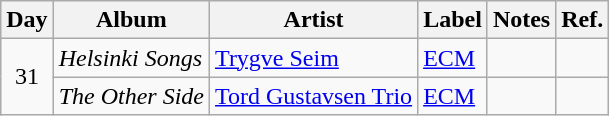<table class="wikitable">
<tr>
<th>Day</th>
<th>Album</th>
<th>Artist</th>
<th>Label</th>
<th>Notes</th>
<th>Ref.</th>
</tr>
<tr>
<td rowspan="2" style="text-align:center;">31</td>
<td><em>Helsinki Songs</em></td>
<td><a href='#'>Trygve Seim</a></td>
<td><a href='#'>ECM</a></td>
<td></td>
<td style="text-align:center;"></td>
</tr>
<tr>
<td><em>The Other Side</em></td>
<td><a href='#'>Tord Gustavsen Trio</a></td>
<td><a href='#'>ECM</a></td>
<td></td>
<td style="text-align:center;"></td>
</tr>
</table>
